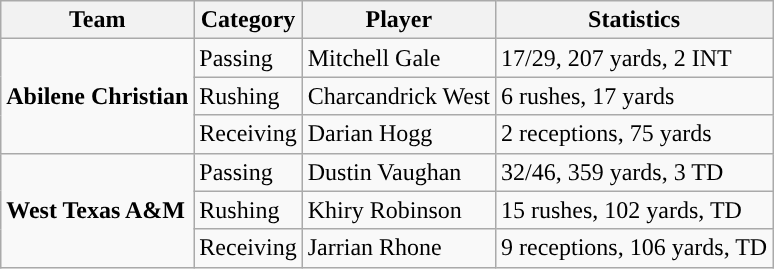<table class="wikitable" style="float: left;">
<tr>
<th>Team</th>
<th>Category</th>
<th>Player</th>
<th>Statistics</th>
</tr>
<tr>
<td rowspan=3><strong>Abilene Christian</strong></td>
<td>Passing</td>
<td>Mitchell Gale</td>
<td>17/29, 207 yards, 2 INT</td>
</tr>
<tr>
<td>Rushing</td>
<td>Charcandrick West</td>
<td>6 rushes, 17 yards</td>
</tr>
<tr>
<td>Receiving</td>
<td>Darian Hogg</td>
<td>2 receptions, 75 yards</td>
</tr>
<tr>
<td rowspan=3><strong>West Texas A&M</strong></td>
<td>Passing</td>
<td>Dustin Vaughan</td>
<td>32/46, 359 yards, 3 TD</td>
</tr>
<tr>
<td>Rushing</td>
<td>Khiry Robinson</td>
<td>15 rushes, 102 yards, TD</td>
</tr>
<tr>
<td>Receiving</td>
<td>Jarrian Rhone</td>
<td>9 receptions, 106 yards, TD</td>
</tr>
</table>
